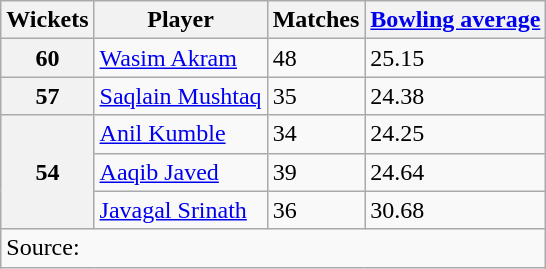<table class="wikitable">
<tr>
<th align="center"><strong>Wickets</strong></th>
<th align="center"><strong>Player</strong></th>
<th align="center"><strong>Matches</strong></th>
<th align="center"><strong><a href='#'>Bowling average</a></strong></th>
</tr>
<tr>
<th>60</th>
<td align="left"> <a href='#'>Wasim Akram</a></td>
<td>48</td>
<td>25.15</td>
</tr>
<tr>
<th>57</th>
<td align="left"> <a href='#'>Saqlain Mushtaq</a></td>
<td>35</td>
<td>24.38</td>
</tr>
<tr>
<th rowspan=3>54</th>
<td align="left"> <a href='#'>Anil Kumble</a></td>
<td>34</td>
<td>24.25</td>
</tr>
<tr>
<td align="left"> <a href='#'>Aaqib Javed</a></td>
<td>39</td>
<td>24.64</td>
</tr>
<tr>
<td align="left"> <a href='#'>Javagal Srinath</a></td>
<td>36</td>
<td>30.68</td>
</tr>
<tr>
<td colspan="5">Source:</td>
</tr>
</table>
